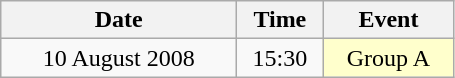<table class = "wikitable" style="text-align:center;">
<tr>
<th width=150>Date</th>
<th width=50>Time</th>
<th width=80>Event</th>
</tr>
<tr>
<td>10 August 2008</td>
<td>15:30</td>
<td bgcolor=ffffcc>Group A</td>
</tr>
</table>
